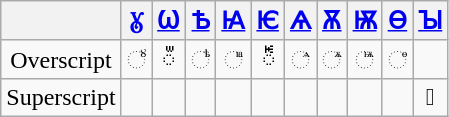<table class="wikitable nounderlines" style="text-align:center;">
<tr>
<th></th>
<th><a href='#'>Ꙋ</a></th>
<th><a href='#'>Ѡ</a></th>
<th><a href='#'>Ѣ</a></th>
<th><a href='#'>Ꙗ</a></th>
<th><a href='#'>Ѥ</a></th>
<th><a href='#'>Ѧ</a></th>
<th><a href='#'>Ѫ</a></th>
<th><a href='#'>Ѭ</a></th>
<th><a href='#'>Ѳ</a></th>
<th><a href='#'>Ꙑ</a></th>
</tr>
<tr>
<td>Overscript</td>
<td>◌ⷹ</td>
<td>◌ꙻ</td>
<td>◌ⷺ</td>
<td>◌ⷼ</td>
<td>◌ꚟ</td>
<td>◌ⷽ</td>
<td>◌ⷾ</td>
<td>◌ⷿ</td>
<td>◌ⷴ</td>
<td></td>
</tr>
<tr>
<td>Superscript</td>
<td></td>
<td></td>
<td></td>
<td></td>
<td></td>
<td></td>
<td></td>
<td></td>
<td></td>
<td>𞁬</td>
</tr>
</table>
